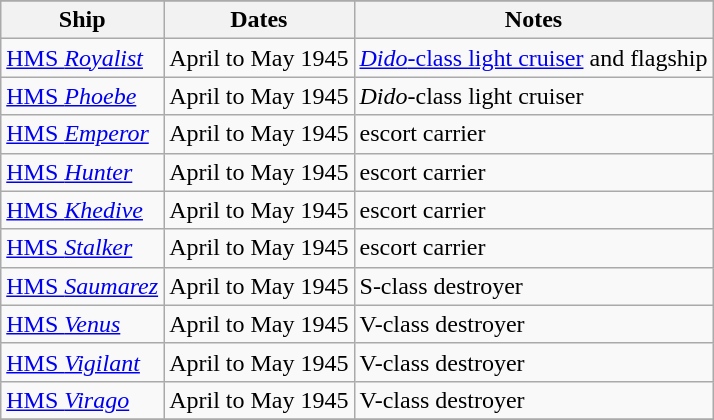<table class="wikitable">
<tr>
</tr>
<tr>
<th>Ship</th>
<th>Dates</th>
<th>Notes</th>
</tr>
<tr>
<td><a href='#'>HMS <em>Royalist</em></a></td>
<td>April to May 1945</td>
<td><a href='#'><em>Dido</em>-class light cruiser</a> and flagship</td>
</tr>
<tr>
<td><a href='#'>HMS <em>Phoebe</em></a></td>
<td>April to May 1945</td>
<td><em>Dido</em>-class light cruiser</td>
</tr>
<tr>
<td><a href='#'>HMS <em>Emperor</em></a></td>
<td>April to May 1945</td>
<td>escort carrier</td>
</tr>
<tr>
<td><a href='#'>HMS <em>Hunter</em></a></td>
<td>April to May 1945</td>
<td>escort carrier</td>
</tr>
<tr>
<td><a href='#'>HMS <em>Khedive</em></a></td>
<td>April to May 1945</td>
<td>escort carrier</td>
</tr>
<tr>
<td><a href='#'>HMS <em>Stalker</em></a></td>
<td>April to May 1945</td>
<td>escort carrier</td>
</tr>
<tr>
<td><a href='#'>HMS <em>Saumarez</em></a></td>
<td>April to May 1945</td>
<td>S-class destroyer</td>
</tr>
<tr>
<td><a href='#'>HMS <em>Venus</em></a></td>
<td>April to May 1945</td>
<td>V-class destroyer</td>
</tr>
<tr>
<td><a href='#'>HMS <em>Vigilant</em></a></td>
<td>April to May 1945</td>
<td>V-class destroyer</td>
</tr>
<tr>
<td><a href='#'>HMS <em>Virago</em></a></td>
<td>April to May 1945</td>
<td>V-class destroyer</td>
</tr>
<tr>
</tr>
</table>
